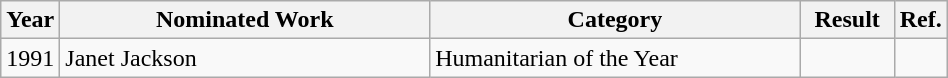<table class="wikitable" width="50%">
<tr>
<th width="5%">Year</th>
<th width="40%">Nominated Work</th>
<th width="40%">Category</th>
<th width="10%">Result</th>
<th width="5%">Ref.</th>
</tr>
<tr>
<td>1991</td>
<td>Janet Jackson</td>
<td>Humanitarian of the Year</td>
<td></td>
<td></td>
</tr>
</table>
